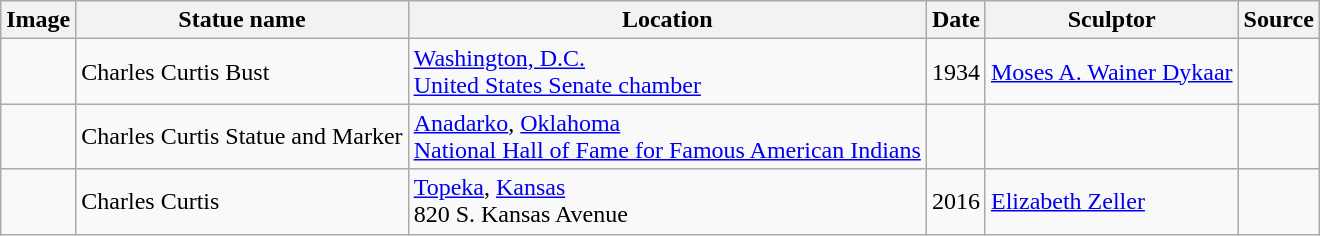<table class="wikitable sortable">
<tr>
<th scope="col" class="unsortable">Image</th>
<th scope="col">Statue name</th>
<th scope="col">Location</th>
<th scope="col">Date</th>
<th scope="col">Sculptor</th>
<th scope="col" class="unsortable">Source</th>
</tr>
<tr>
<td></td>
<td>Charles Curtis Bust</td>
<td><a href='#'>Washington, D.C.</a><br><a href='#'>United States Senate chamber</a></td>
<td>1934</td>
<td><a href='#'>Moses A. Wainer Dykaar</a></td>
<td></td>
</tr>
<tr>
<td></td>
<td>Charles Curtis Statue and Marker</td>
<td><a href='#'>Anadarko</a>, <a href='#'>Oklahoma</a><br><a href='#'>National Hall of Fame for Famous American Indians</a></td>
<td></td>
<td></td>
<td></td>
</tr>
<tr>
<td></td>
<td>Charles Curtis</td>
<td><a href='#'>Topeka</a>, <a href='#'>Kansas</a><br>820 S. Kansas Avenue</td>
<td>2016</td>
<td><a href='#'>Elizabeth Zeller</a></td>
<td></td>
</tr>
</table>
